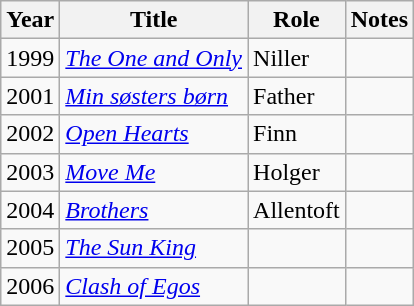<table class="wikitable sortable">
<tr>
<th>Year</th>
<th>Title</th>
<th>Role</th>
<th class="unsortable">Notes</th>
</tr>
<tr>
<td>1999</td>
<td><em><a href='#'>The One and Only</a></em></td>
<td>Niller</td>
<td></td>
</tr>
<tr>
<td>2001</td>
<td><em><a href='#'>Min søsters børn</a></em></td>
<td>Father</td>
<td></td>
</tr>
<tr>
<td>2002</td>
<td><em><a href='#'>Open Hearts</a></em></td>
<td>Finn</td>
<td></td>
</tr>
<tr>
<td>2003</td>
<td><em><a href='#'>Move Me</a></em></td>
<td>Holger</td>
<td></td>
</tr>
<tr>
<td>2004</td>
<td><em><a href='#'>Brothers</a></em></td>
<td>Allentoft</td>
<td></td>
</tr>
<tr>
<td>2005</td>
<td><em><a href='#'>The Sun King</a></em></td>
<td></td>
<td></td>
</tr>
<tr>
<td>2006</td>
<td><em><a href='#'>Clash of Egos</a></em></td>
<td></td>
<td></td>
</tr>
</table>
